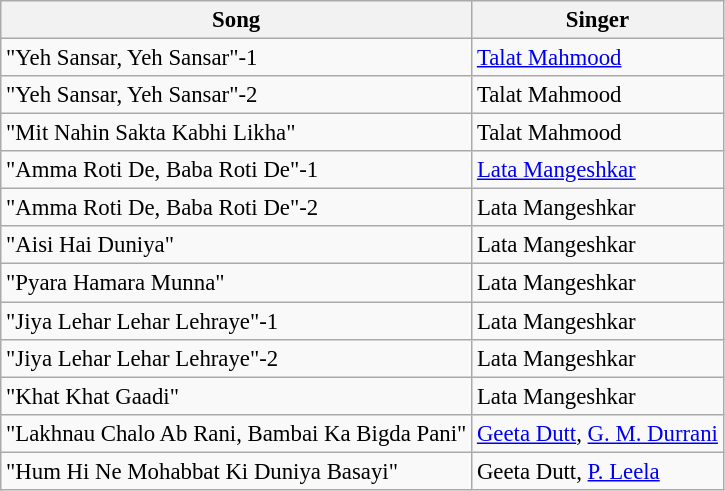<table class="wikitable" style="font-size:95%;">
<tr>
<th>Song</th>
<th>Singer</th>
</tr>
<tr>
<td>"Yeh Sansar, Yeh Sansar"-1</td>
<td><a href='#'>Talat Mahmood</a></td>
</tr>
<tr>
<td>"Yeh Sansar, Yeh Sansar"-2</td>
<td>Talat Mahmood</td>
</tr>
<tr>
<td>"Mit Nahin Sakta Kabhi Likha"</td>
<td>Talat Mahmood</td>
</tr>
<tr>
<td>"Amma Roti De, Baba Roti De"-1</td>
<td><a href='#'>Lata Mangeshkar</a></td>
</tr>
<tr>
<td>"Amma Roti De, Baba Roti De"-2</td>
<td>Lata Mangeshkar</td>
</tr>
<tr>
<td>"Aisi Hai Duniya"</td>
<td>Lata Mangeshkar</td>
</tr>
<tr>
<td>"Pyara Hamara Munna"</td>
<td>Lata Mangeshkar</td>
</tr>
<tr>
<td>"Jiya Lehar Lehar Lehraye"-1</td>
<td>Lata Mangeshkar</td>
</tr>
<tr>
<td>"Jiya Lehar Lehar Lehraye"-2</td>
<td>Lata Mangeshkar</td>
</tr>
<tr>
<td>"Khat Khat Gaadi"</td>
<td>Lata Mangeshkar</td>
</tr>
<tr>
<td>"Lakhnau Chalo Ab Rani, Bambai Ka Bigda Pani"</td>
<td><a href='#'>Geeta Dutt</a>, <a href='#'>G. M. Durrani</a></td>
</tr>
<tr>
<td>"Hum Hi Ne Mohabbat Ki Duniya Basayi"</td>
<td>Geeta Dutt, <a href='#'>P. Leela</a></td>
</tr>
</table>
